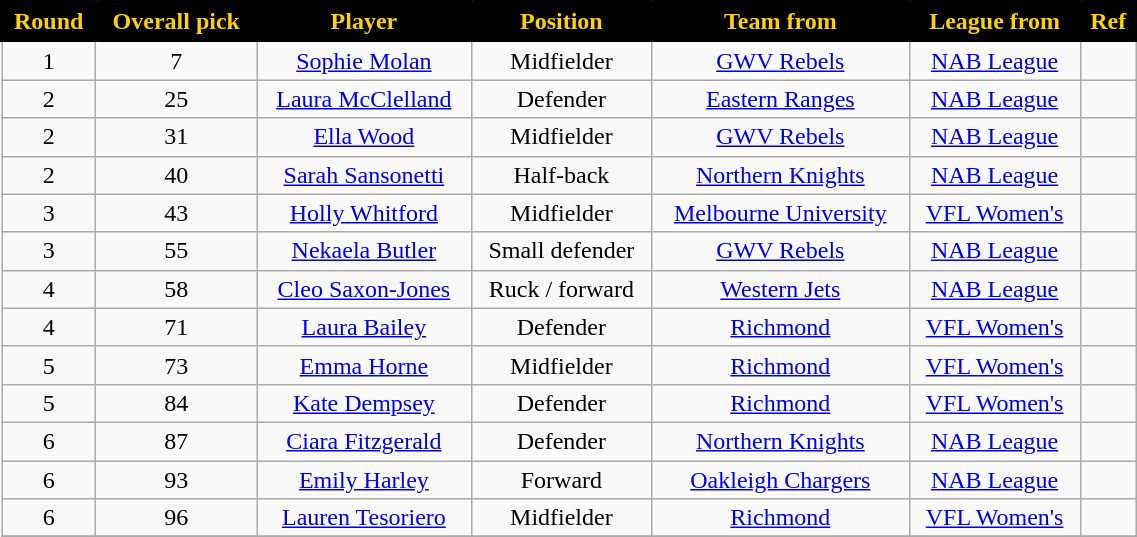<table class="wikitable" style="text-align:center; font-size:100%; width:60%">
<tr>
<th style="background:black; color:#FED102; border: solid black 2px;">Round</th>
<th style="background:black; color:#FED102; border: solid black 2px;">Overall pick</th>
<th style="background:black; color:#FED102; border: solid black 2px;">Player</th>
<th style="background:black; color:#FED102; border: solid black 2px;">Position</th>
<th style="background:black; color:#FED102; border: solid black 2px;">Team from</th>
<th style="background:black; color:#FED102; border: solid black 2px;">League from</th>
<th style="background:black; color:#FED102; border: solid black 2px;">Ref</th>
</tr>
<tr>
<td>1</td>
<td>7</td>
<td><a href='#'>Sophie Molan</a></td>
<td>Midfielder</td>
<td><a href='#'>GWV Rebels</a></td>
<td><a href='#'>NAB League</a></td>
<td></td>
</tr>
<tr>
<td>2</td>
<td>25</td>
<td><a href='#'>Laura McClelland</a></td>
<td>Defender</td>
<td><a href='#'>Eastern Ranges</a></td>
<td><a href='#'>NAB League</a></td>
<td></td>
</tr>
<tr>
<td>2</td>
<td>31</td>
<td><a href='#'>Ella Wood</a></td>
<td>Midfielder</td>
<td><a href='#'>GWV Rebels</a></td>
<td><a href='#'>NAB League</a></td>
<td></td>
</tr>
<tr>
<td>2</td>
<td>40</td>
<td><a href='#'>Sarah Sansonetti</a></td>
<td>Half-back</td>
<td><a href='#'>Northern Knights</a></td>
<td><a href='#'>NAB League</a></td>
<td></td>
</tr>
<tr>
<td>3</td>
<td>43</td>
<td><a href='#'>Holly Whitford</a></td>
<td>Midfielder</td>
<td><a href='#'>Melbourne University</a></td>
<td><a href='#'>VFL Women's</a></td>
<td></td>
</tr>
<tr>
<td>3</td>
<td>55</td>
<td><a href='#'>Nekaela Butler</a></td>
<td>Small defender</td>
<td><a href='#'>GWV Rebels</a></td>
<td><a href='#'>NAB League</a></td>
<td></td>
</tr>
<tr>
<td>4</td>
<td>58</td>
<td><a href='#'>Cleo Saxon-Jones</a></td>
<td>Ruck / forward</td>
<td><a href='#'>Western Jets</a></td>
<td><a href='#'>NAB League</a></td>
<td></td>
</tr>
<tr>
<td>4</td>
<td>71</td>
<td><a href='#'>Laura Bailey</a></td>
<td>Defender</td>
<td><a href='#'>Richmond</a></td>
<td><a href='#'>VFL Women's</a></td>
<td></td>
</tr>
<tr>
<td>5</td>
<td>73</td>
<td><a href='#'>Emma Horne</a></td>
<td>Midfielder</td>
<td><a href='#'>Richmond</a></td>
<td><a href='#'>VFL Women's</a></td>
<td></td>
</tr>
<tr>
<td>5</td>
<td>84</td>
<td><a href='#'>Kate Dempsey</a></td>
<td>Defender</td>
<td><a href='#'>Richmond</a></td>
<td><a href='#'>VFL Women's</a></td>
<td></td>
</tr>
<tr>
<td>6</td>
<td>87</td>
<td><a href='#'>Ciara Fitzgerald</a></td>
<td>Defender</td>
<td><a href='#'>Northern Knights</a></td>
<td><a href='#'>NAB League</a></td>
<td></td>
</tr>
<tr>
<td>6</td>
<td>93</td>
<td><a href='#'>Emily Harley</a></td>
<td>Forward</td>
<td><a href='#'>Oakleigh Chargers</a></td>
<td><a href='#'>NAB League</a></td>
<td></td>
</tr>
<tr>
<td>6</td>
<td>96</td>
<td><a href='#'>Lauren Tesoriero</a></td>
<td>Midfielder</td>
<td><a href='#'>Richmond</a></td>
<td><a href='#'>VFL Women's</a></td>
<td></td>
</tr>
<tr>
</tr>
</table>
